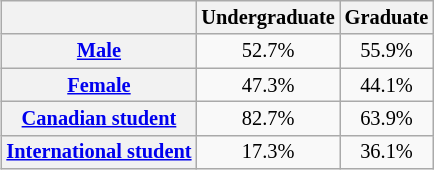<table style="text-align:center; float:right; font-size:85%; margin-left:2em; margin:10px" class="wikitable">
<tr>
<th></th>
<th>Undergraduate</th>
<th>Graduate</th>
</tr>
<tr>
<th><a href='#'>Male</a></th>
<td>52.7%</td>
<td>55.9%</td>
</tr>
<tr>
<th><a href='#'>Female</a></th>
<td>47.3%</td>
<td>44.1%</td>
</tr>
<tr>
<th><a href='#'>Canadian student</a></th>
<td>82.7%</td>
<td>63.9%</td>
</tr>
<tr>
<th><a href='#'>International student</a></th>
<td>17.3%</td>
<td>36.1%</td>
</tr>
</table>
